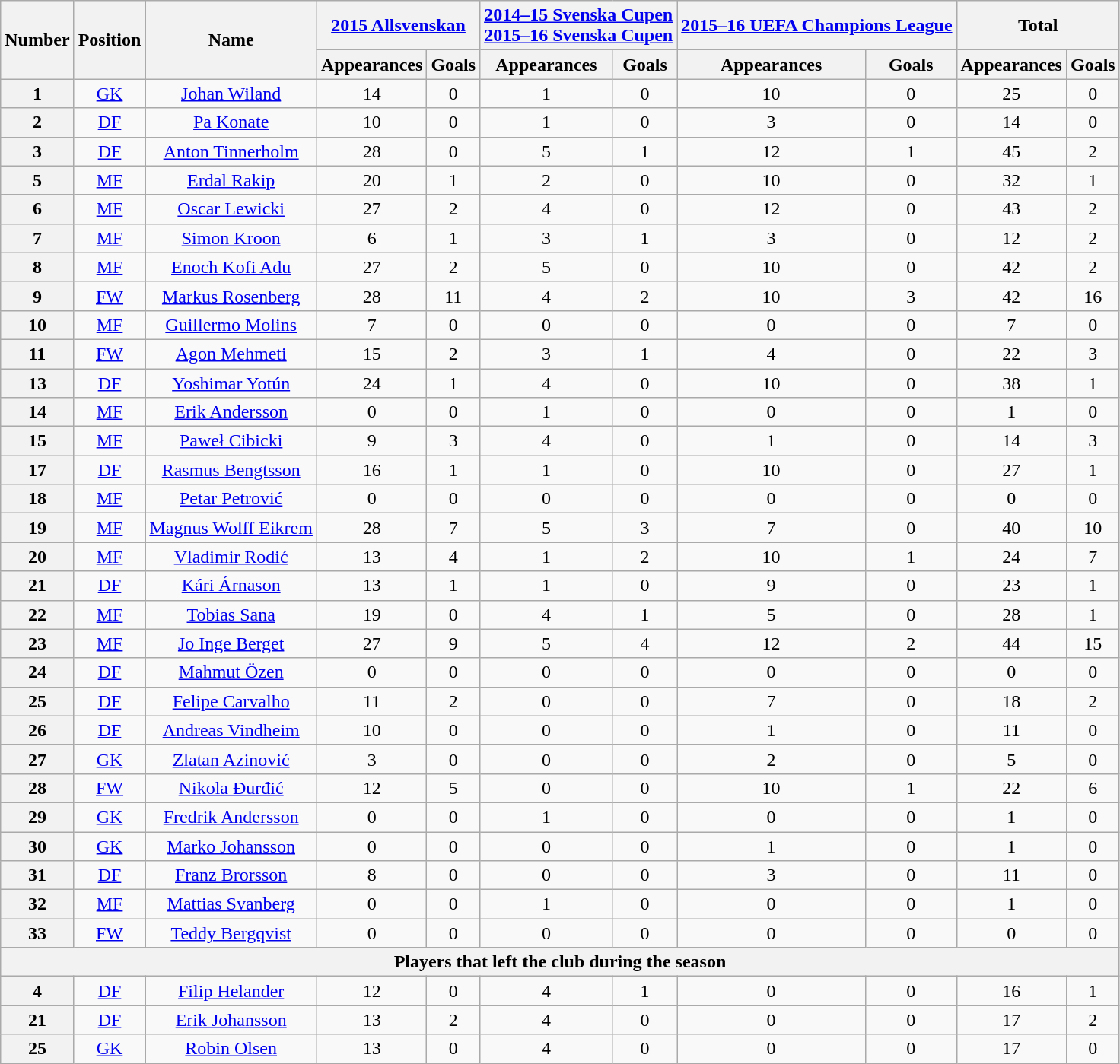<table class="wikitable sortable plainrowheaders" style="text-align:center">
<tr>
<th rowspan="2" scope="col">Number</th>
<th rowspan="2" scope="col">Position</th>
<th rowspan="2" scope="col">Name</th>
<th colspan="2"><a href='#'>2015 Allsvenskan</a></th>
<th colspan="2"><a href='#'>2014–15 Svenska Cupen</a><br><a href='#'>2015–16 Svenska Cupen</a></th>
<th colspan="2"><a href='#'>2015–16 UEFA Champions League</a></th>
<th colspan="2">Total</th>
</tr>
<tr>
<th>Appearances</th>
<th>Goals</th>
<th>Appearances</th>
<th>Goals</th>
<th>Appearances</th>
<th>Goals</th>
<th>Appearances</th>
<th>Goals</th>
</tr>
<tr>
<th style="text-align:center" scope="row">1</th>
<td><a href='#'>GK</a></td>
<td><a href='#'>Johan Wiland</a><br></td>
<td>14</td>
<td>0<br></td>
<td>1</td>
<td>0<br></td>
<td>10</td>
<td>0<br></td>
<td>25</td>
<td>0</td>
</tr>
<tr>
<th style="text-align:center" scope="row">2</th>
<td><a href='#'>DF</a></td>
<td><a href='#'>Pa Konate</a><br></td>
<td>10</td>
<td>0<br></td>
<td>1</td>
<td>0<br></td>
<td>3</td>
<td>0<br></td>
<td>14</td>
<td>0</td>
</tr>
<tr>
<th style="text-align:center" scope="row">3</th>
<td><a href='#'>DF</a></td>
<td><a href='#'>Anton Tinnerholm</a><br></td>
<td>28</td>
<td>0<br></td>
<td>5</td>
<td>1<br></td>
<td>12</td>
<td>1<br></td>
<td>45</td>
<td>2</td>
</tr>
<tr>
<th style="text-align:center" scope="row">5</th>
<td><a href='#'>MF</a></td>
<td><a href='#'>Erdal Rakip</a><br></td>
<td>20</td>
<td>1<br></td>
<td>2</td>
<td>0<br></td>
<td>10</td>
<td>0<br></td>
<td>32</td>
<td>1</td>
</tr>
<tr>
<th style="text-align:center" scope="row">6</th>
<td><a href='#'>MF</a></td>
<td><a href='#'>Oscar Lewicki</a><br></td>
<td>27</td>
<td>2<br></td>
<td>4</td>
<td>0<br></td>
<td>12</td>
<td>0<br></td>
<td>43</td>
<td>2</td>
</tr>
<tr>
<th style="text-align:center" scope="row">7</th>
<td><a href='#'>MF</a></td>
<td><a href='#'>Simon Kroon</a><br></td>
<td>6</td>
<td>1<br></td>
<td>3</td>
<td>1<br></td>
<td>3</td>
<td>0<br></td>
<td>12</td>
<td>2</td>
</tr>
<tr>
<th style="text-align:center" scope="row">8</th>
<td><a href='#'>MF</a></td>
<td><a href='#'>Enoch Kofi Adu</a><br></td>
<td>27</td>
<td>2<br></td>
<td>5</td>
<td>0<br></td>
<td>10</td>
<td>0<br></td>
<td>42</td>
<td>2</td>
</tr>
<tr>
<th style="text-align:center" scope="row">9</th>
<td><a href='#'>FW</a></td>
<td><a href='#'>Markus Rosenberg</a><br></td>
<td>28</td>
<td>11<br></td>
<td>4</td>
<td>2<br></td>
<td>10</td>
<td>3<br></td>
<td>42</td>
<td>16</td>
</tr>
<tr>
<th style="text-align:center" scope="row">10</th>
<td><a href='#'>MF</a></td>
<td><a href='#'>Guillermo Molins</a><br></td>
<td>7</td>
<td>0<br></td>
<td>0</td>
<td>0<br></td>
<td>0</td>
<td>0<br></td>
<td>7</td>
<td>0</td>
</tr>
<tr>
<th style="text-align:center" scope="row">11</th>
<td><a href='#'>FW</a></td>
<td><a href='#'>Agon Mehmeti</a><br></td>
<td>15</td>
<td>2<br></td>
<td>3</td>
<td>1<br></td>
<td>4</td>
<td>0<br></td>
<td>22</td>
<td>3</td>
</tr>
<tr>
<th style="text-align:center" scope="row">13</th>
<td><a href='#'>DF</a></td>
<td><a href='#'>Yoshimar Yotún</a><br></td>
<td>24</td>
<td>1<br></td>
<td>4</td>
<td>0<br></td>
<td>10</td>
<td>0<br></td>
<td>38</td>
<td>1</td>
</tr>
<tr>
<th style="text-align:center" scope="row">14</th>
<td><a href='#'>MF</a></td>
<td><a href='#'>Erik Andersson</a><br></td>
<td>0</td>
<td>0<br></td>
<td>1</td>
<td>0<br></td>
<td>0</td>
<td>0<br></td>
<td>1</td>
<td>0</td>
</tr>
<tr>
<th style="text-align:center" scope="row">15</th>
<td><a href='#'>MF</a></td>
<td><a href='#'>Paweł Cibicki</a><br></td>
<td>9</td>
<td>3<br></td>
<td>4</td>
<td>0<br></td>
<td>1</td>
<td>0<br></td>
<td>14</td>
<td>3</td>
</tr>
<tr>
<th style="text-align:center" scope="row">17</th>
<td><a href='#'>DF</a></td>
<td><a href='#'>Rasmus Bengtsson</a><br></td>
<td>16</td>
<td>1<br></td>
<td>1</td>
<td>0<br></td>
<td>10</td>
<td>0<br></td>
<td>27</td>
<td>1</td>
</tr>
<tr>
<th style="text-align:center" scope="row">18</th>
<td><a href='#'>MF</a></td>
<td><a href='#'>Petar Petrović</a><br></td>
<td>0</td>
<td>0<br></td>
<td>0</td>
<td>0<br></td>
<td>0</td>
<td>0<br></td>
<td>0</td>
<td>0</td>
</tr>
<tr>
<th style="text-align:center" scope="row">19</th>
<td><a href='#'>MF</a></td>
<td><a href='#'>Magnus Wolff Eikrem</a><br></td>
<td>28</td>
<td>7<br></td>
<td>5</td>
<td>3<br></td>
<td>7</td>
<td>0<br></td>
<td>40</td>
<td>10</td>
</tr>
<tr>
<th style="text-align:center" scope="row">20</th>
<td><a href='#'>MF</a></td>
<td><a href='#'>Vladimir Rodić</a><br></td>
<td>13</td>
<td>4<br></td>
<td>1</td>
<td>2<br></td>
<td>10</td>
<td>1<br></td>
<td>24</td>
<td>7</td>
</tr>
<tr>
<th style="text-align:center" scope="row">21</th>
<td><a href='#'>DF</a></td>
<td><a href='#'>Kári Árnason</a><br></td>
<td>13</td>
<td>1<br></td>
<td>1</td>
<td>0<br></td>
<td>9</td>
<td>0<br></td>
<td>23</td>
<td>1</td>
</tr>
<tr>
<th style="text-align:center" scope="row">22</th>
<td><a href='#'>MF</a></td>
<td><a href='#'>Tobias Sana</a><br></td>
<td>19</td>
<td>0<br></td>
<td>4</td>
<td>1<br></td>
<td>5</td>
<td>0<br></td>
<td>28</td>
<td>1</td>
</tr>
<tr>
<th style="text-align:center" scope="row">23</th>
<td><a href='#'>MF</a></td>
<td><a href='#'>Jo Inge Berget</a><br></td>
<td>27</td>
<td>9<br></td>
<td>5</td>
<td>4<br></td>
<td>12</td>
<td>2<br></td>
<td>44</td>
<td>15</td>
</tr>
<tr>
<th style="text-align:center" scope="row">24</th>
<td><a href='#'>DF</a></td>
<td><a href='#'>Mahmut Özen</a><br></td>
<td>0</td>
<td>0<br></td>
<td>0</td>
<td>0<br></td>
<td>0</td>
<td>0<br></td>
<td>0</td>
<td>0</td>
</tr>
<tr>
<th style="text-align:center" scope="row">25</th>
<td><a href='#'>DF</a></td>
<td><a href='#'>Felipe Carvalho</a><br></td>
<td>11</td>
<td>2<br></td>
<td>0</td>
<td>0<br></td>
<td>7</td>
<td>0<br></td>
<td>18</td>
<td>2</td>
</tr>
<tr>
<th style="text-align:center" scope="row">26</th>
<td><a href='#'>DF</a></td>
<td><a href='#'>Andreas Vindheim</a><br></td>
<td>10</td>
<td>0<br></td>
<td>0</td>
<td>0<br></td>
<td>1</td>
<td>0<br></td>
<td>11</td>
<td>0</td>
</tr>
<tr>
<th style="text-align:center" scope="row">27</th>
<td><a href='#'>GK</a></td>
<td><a href='#'>Zlatan Azinović</a><br></td>
<td>3</td>
<td>0<br></td>
<td>0</td>
<td>0<br></td>
<td>2</td>
<td>0<br></td>
<td>5</td>
<td>0</td>
</tr>
<tr>
<th style="text-align:center" scope="row">28</th>
<td><a href='#'>FW</a></td>
<td><a href='#'>Nikola Đurđić</a><br></td>
<td>12</td>
<td>5<br></td>
<td>0</td>
<td>0<br></td>
<td>10</td>
<td>1<br></td>
<td>22</td>
<td>6</td>
</tr>
<tr>
<th style="text-align:center" scope="row">29</th>
<td><a href='#'>GK</a></td>
<td><a href='#'>Fredrik Andersson</a><br></td>
<td>0</td>
<td>0<br></td>
<td>1</td>
<td>0<br></td>
<td>0</td>
<td>0<br></td>
<td>1</td>
<td>0</td>
</tr>
<tr>
<th style="text-align:center" scope="row">30</th>
<td><a href='#'>GK</a></td>
<td><a href='#'>Marko Johansson</a><br></td>
<td>0</td>
<td>0<br></td>
<td>0</td>
<td>0<br></td>
<td>1</td>
<td>0<br></td>
<td>1</td>
<td>0</td>
</tr>
<tr>
<th style="text-align:center" scope="row">31</th>
<td><a href='#'>DF</a></td>
<td><a href='#'>Franz Brorsson</a><br></td>
<td>8</td>
<td>0<br></td>
<td>0</td>
<td>0<br></td>
<td>3</td>
<td>0<br></td>
<td>11</td>
<td>0</td>
</tr>
<tr>
<th style="text-align:center" scope="row">32</th>
<td><a href='#'>MF</a></td>
<td><a href='#'>Mattias Svanberg</a><br></td>
<td>0</td>
<td>0<br></td>
<td>1</td>
<td>0<br></td>
<td>0</td>
<td>0<br></td>
<td>1</td>
<td>0</td>
</tr>
<tr>
<th style="text-align:center" scope="row">33</th>
<td><a href='#'>FW</a></td>
<td><a href='#'>Teddy Bergqvist</a><br></td>
<td>0</td>
<td>0<br></td>
<td>0</td>
<td>0<br></td>
<td>0</td>
<td>0<br></td>
<td>0</td>
<td>0</td>
</tr>
<tr>
<th colspan="11" scope="col">Players that left the club during the season</th>
</tr>
<tr>
<th style="text-align:center" scope="row">4</th>
<td><a href='#'>DF</a></td>
<td><a href='#'>Filip Helander</a><br></td>
<td>12</td>
<td>0<br></td>
<td>4</td>
<td>1<br></td>
<td>0</td>
<td>0<br></td>
<td>16</td>
<td>1</td>
</tr>
<tr>
<th style="text-align:center" scope="row">21</th>
<td><a href='#'>DF</a></td>
<td><a href='#'>Erik Johansson</a><br></td>
<td>13</td>
<td>2<br></td>
<td>4</td>
<td>0<br></td>
<td>0</td>
<td>0<br></td>
<td>17</td>
<td>2</td>
</tr>
<tr>
<th style="text-align:center" scope="row">25</th>
<td><a href='#'>GK</a></td>
<td><a href='#'>Robin Olsen</a><br></td>
<td>13</td>
<td>0<br></td>
<td>4</td>
<td>0<br></td>
<td>0</td>
<td>0<br></td>
<td>17</td>
<td>0</td>
</tr>
</table>
